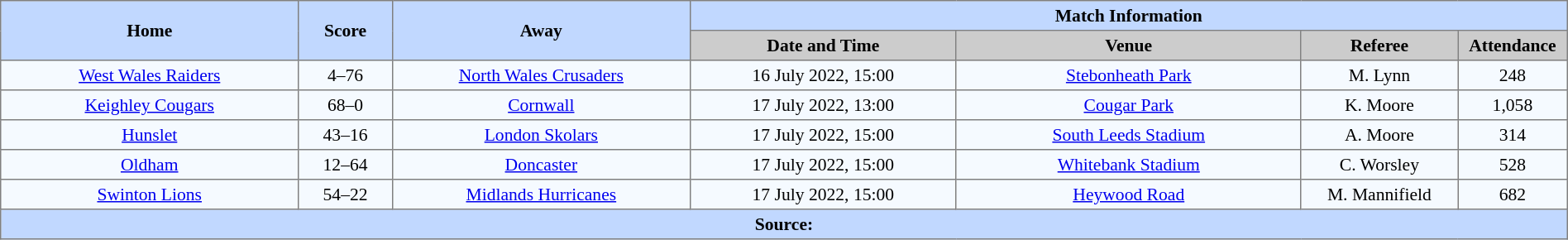<table border=1 style="border-collapse:collapse; font-size:90%; text-align:center;" cellpadding=3 cellspacing=0 width=100%>
<tr bgcolor=#C1D8FF>
<th scope="col" rowspan=2 width=19%>Home</th>
<th scope="col" rowspan=2 width=6%>Score</th>
<th scope="col" rowspan=2 width=19%>Away</th>
<th colspan=4>Match Information</th>
</tr>
<tr bgcolor=#CCCCCC>
<th scope="col" width=17%>Date and Time</th>
<th scope="col" width=22%>Venue</th>
<th scope="col" width=10%>Referee</th>
<th scope="col" width=7%>Attendance</th>
</tr>
<tr bgcolor=#F5FAFF>
<td> <a href='#'>West Wales Raiders</a></td>
<td>4–76</td>
<td> <a href='#'>North Wales Crusaders</a></td>
<td>16 July 2022, 15:00</td>
<td><a href='#'>Stebonheath Park</a></td>
<td>M. Lynn</td>
<td>248</td>
</tr>
<tr bgcolor=#F5FAFF>
<td> <a href='#'>Keighley Cougars</a></td>
<td>68–0</td>
<td> <a href='#'>Cornwall</a></td>
<td>17 July 2022, 13:00</td>
<td><a href='#'>Cougar Park</a></td>
<td>K. Moore</td>
<td>1,058</td>
</tr>
<tr bgcolor=#F5FAFF>
<td> <a href='#'>Hunslet</a></td>
<td>43–16</td>
<td> <a href='#'>London Skolars</a></td>
<td>17 July 2022, 15:00</td>
<td><a href='#'>South Leeds Stadium</a></td>
<td>A. Moore</td>
<td>314</td>
</tr>
<tr bgcolor=#F5FAFF>
<td> <a href='#'>Oldham</a></td>
<td>12–64</td>
<td> <a href='#'>Doncaster</a></td>
<td>17 July 2022, 15:00</td>
<td><a href='#'>Whitebank Stadium</a></td>
<td>C. Worsley</td>
<td>528</td>
</tr>
<tr bgcolor=#F5FAFF>
<td> <a href='#'>Swinton Lions</a></td>
<td>54–22</td>
<td> <a href='#'>Midlands Hurricanes</a></td>
<td>17 July 2022, 15:00</td>
<td><a href='#'>Heywood Road</a></td>
<td>M. Mannifield</td>
<td>682</td>
</tr>
<tr style="background:#c1d8ff;">
<th colspan=7>Source:</th>
</tr>
</table>
